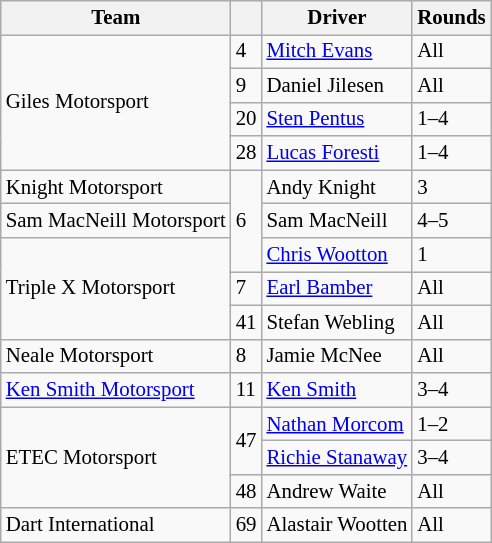<table class="wikitable" style="font-size: 87%">
<tr>
<th>Team</th>
<th></th>
<th>Driver</th>
<th>Rounds</th>
</tr>
<tr>
<td rowspan=4>Giles Motorsport</td>
<td>4</td>
<td> <a href='#'>Mitch Evans</a></td>
<td>All</td>
</tr>
<tr>
<td>9</td>
<td> Daniel Jilesen</td>
<td>All</td>
</tr>
<tr>
<td>20</td>
<td> <a href='#'>Sten Pentus</a></td>
<td>1–4</td>
</tr>
<tr>
<td>28</td>
<td> <a href='#'>Lucas Foresti</a></td>
<td>1–4</td>
</tr>
<tr>
<td>Knight Motorsport</td>
<td rowspan=3>6</td>
<td> Andy Knight</td>
<td>3</td>
</tr>
<tr>
<td>Sam MacNeill Motorsport</td>
<td> Sam MacNeill</td>
<td>4–5</td>
</tr>
<tr>
<td rowspan=3>Triple X Motorsport</td>
<td> <a href='#'>Chris Wootton</a></td>
<td>1</td>
</tr>
<tr>
<td>7</td>
<td> <a href='#'>Earl Bamber</a></td>
<td>All</td>
</tr>
<tr>
<td>41</td>
<td> Stefan Webling</td>
<td>All</td>
</tr>
<tr>
<td>Neale Motorsport</td>
<td>8</td>
<td> Jamie McNee</td>
<td>All</td>
</tr>
<tr>
<td><a href='#'>Ken Smith Motorsport</a></td>
<td>11</td>
<td> <a href='#'>Ken Smith</a></td>
<td>3–4</td>
</tr>
<tr>
<td rowspan=3>ETEC Motorsport</td>
<td rowspan=2>47</td>
<td> <a href='#'>Nathan Morcom</a></td>
<td>1–2</td>
</tr>
<tr>
<td> <a href='#'>Richie Stanaway</a></td>
<td>3–4</td>
</tr>
<tr>
<td>48</td>
<td> Andrew Waite</td>
<td>All</td>
</tr>
<tr>
<td>Dart International</td>
<td>69</td>
<td> Alastair Wootten</td>
<td>All</td>
</tr>
</table>
